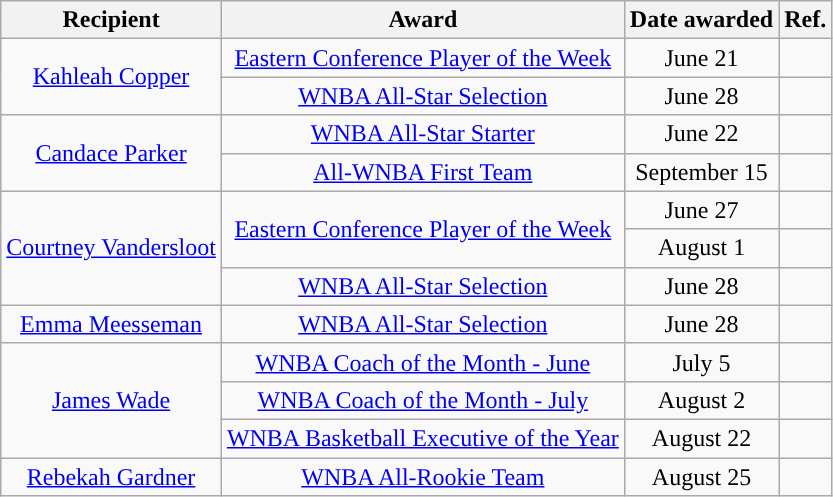<table class="wikitable sortable sortable" style="text-align: center">
<tr>
<th>Recipient</th>
<th>Award</th>
<th>Date awarded</th>
<th class="unsortable">Ref.</th>
</tr>
<tr>
<td rowspan=2><a href='#'>Kahleah Copper</a></td>
<td><a href='#'>Eastern Conference Player of the Week</a></td>
<td>June 21</td>
<td></td>
</tr>
<tr>
<td><a href='#'>WNBA All-Star Selection</a></td>
<td>June 28</td>
<td><br></td>
</tr>
<tr>
<td rowspan=2><a href='#'>Candace Parker</a></td>
<td><a href='#'>WNBA All-Star Starter</a></td>
<td>June 22</td>
<td></td>
</tr>
<tr>
<td><a href='#'>All-WNBA First Team</a></td>
<td>September 15</td>
<td></td>
</tr>
<tr>
<td rowspan=3><a href='#'>Courtney Vandersloot</a></td>
<td rowspan=2><a href='#'>Eastern Conference Player of the Week</a></td>
<td>June 27</td>
<td></td>
</tr>
<tr>
<td>August 1</td>
<td></td>
</tr>
<tr>
<td><a href='#'>WNBA All-Star Selection</a></td>
<td>June 28</td>
<td><br></td>
</tr>
<tr>
<td><a href='#'>Emma Meesseman</a></td>
<td><a href='#'>WNBA All-Star Selection</a></td>
<td>June 28</td>
<td><br></td>
</tr>
<tr>
<td rowspan=3><a href='#'>James Wade</a></td>
<td><a href='#'>WNBA Coach of the Month - June</a></td>
<td>July 5</td>
<td></td>
</tr>
<tr>
<td><a href='#'>WNBA Coach of the Month - July</a></td>
<td>August 2</td>
<td></td>
</tr>
<tr>
<td><a href='#'>WNBA Basketball Executive of the Year</a></td>
<td>August 22</td>
<td></td>
</tr>
<tr>
<td><a href='#'>Rebekah Gardner</a></td>
<td><a href='#'>WNBA All-Rookie Team</a></td>
<td>August 25</td>
<td></td>
</tr>
</table>
